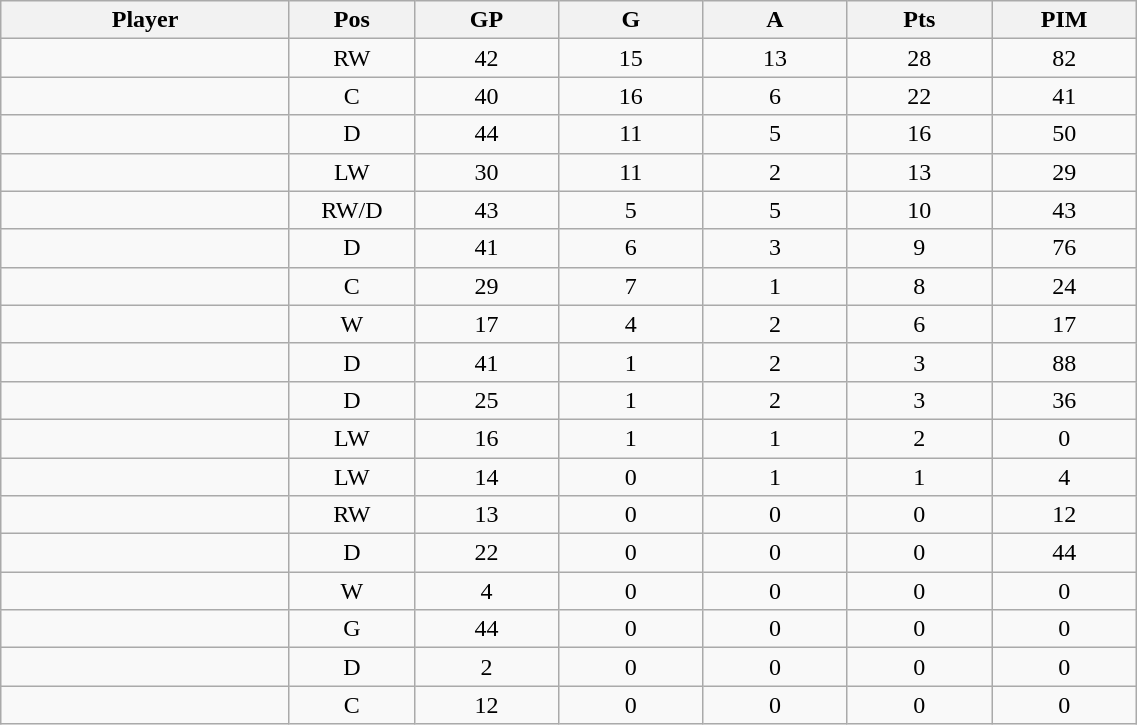<table class="wikitable sortable" width="60%">
<tr ALIGN="center">
<th bgcolor="#DDDDFF" width="10%">Player</th>
<th bgcolor="#DDDDFF" width="3%" title="Position">Pos</th>
<th bgcolor="#DDDDFF" width="5%" title="Games played">GP</th>
<th bgcolor="#DDDDFF" width="5%" title="Goals">G</th>
<th bgcolor="#DDDDFF" width="5%" title="Assists">A</th>
<th bgcolor="#DDDDFF" width="5%" title="Points">Pts</th>
<th bgcolor="#DDDDFF" width="5%" title="Penalties in Minutes">PIM</th>
</tr>
<tr align="center">
<td align="right"></td>
<td>RW</td>
<td>42</td>
<td>15</td>
<td>13</td>
<td>28</td>
<td>82</td>
</tr>
<tr align="center">
<td align="right"></td>
<td>C</td>
<td>40</td>
<td>16</td>
<td>6</td>
<td>22</td>
<td>41</td>
</tr>
<tr align="center">
<td align="right"></td>
<td>D</td>
<td>44</td>
<td>11</td>
<td>5</td>
<td>16</td>
<td>50</td>
</tr>
<tr align="center">
<td align="right"></td>
<td>LW</td>
<td>30</td>
<td>11</td>
<td>2</td>
<td>13</td>
<td>29</td>
</tr>
<tr align="center">
<td align="right"></td>
<td>RW/D</td>
<td>43</td>
<td>5</td>
<td>5</td>
<td>10</td>
<td>43</td>
</tr>
<tr align="center">
<td align="right"></td>
<td>D</td>
<td>41</td>
<td>6</td>
<td>3</td>
<td>9</td>
<td>76</td>
</tr>
<tr align="center">
<td align="right"></td>
<td>C</td>
<td>29</td>
<td>7</td>
<td>1</td>
<td>8</td>
<td>24</td>
</tr>
<tr align="center">
<td align="right"></td>
<td>W</td>
<td>17</td>
<td>4</td>
<td>2</td>
<td>6</td>
<td>17</td>
</tr>
<tr align="center">
<td align="right"></td>
<td>D</td>
<td>41</td>
<td>1</td>
<td>2</td>
<td>3</td>
<td>88</td>
</tr>
<tr align="center">
<td align="right"></td>
<td>D</td>
<td>25</td>
<td>1</td>
<td>2</td>
<td>3</td>
<td>36</td>
</tr>
<tr align="center">
<td align="right"></td>
<td>LW</td>
<td>16</td>
<td>1</td>
<td>1</td>
<td>2</td>
<td>0</td>
</tr>
<tr align="center">
<td align="right"></td>
<td>LW</td>
<td>14</td>
<td>0</td>
<td>1</td>
<td>1</td>
<td>4</td>
</tr>
<tr align="center">
<td align="right"></td>
<td>RW</td>
<td>13</td>
<td>0</td>
<td>0</td>
<td>0</td>
<td>12</td>
</tr>
<tr align="center">
<td align="right"></td>
<td>D</td>
<td>22</td>
<td>0</td>
<td>0</td>
<td>0</td>
<td>44</td>
</tr>
<tr align="center">
<td align="right"></td>
<td>W</td>
<td>4</td>
<td>0</td>
<td>0</td>
<td>0</td>
<td>0</td>
</tr>
<tr align="center">
<td align="right"></td>
<td>G</td>
<td>44</td>
<td>0</td>
<td>0</td>
<td>0</td>
<td>0</td>
</tr>
<tr align="center">
<td align="right"></td>
<td>D</td>
<td>2</td>
<td>0</td>
<td>0</td>
<td>0</td>
<td>0</td>
</tr>
<tr align="center">
<td align="right"></td>
<td>C</td>
<td>12</td>
<td>0</td>
<td>0</td>
<td>0</td>
<td>0</td>
</tr>
</table>
